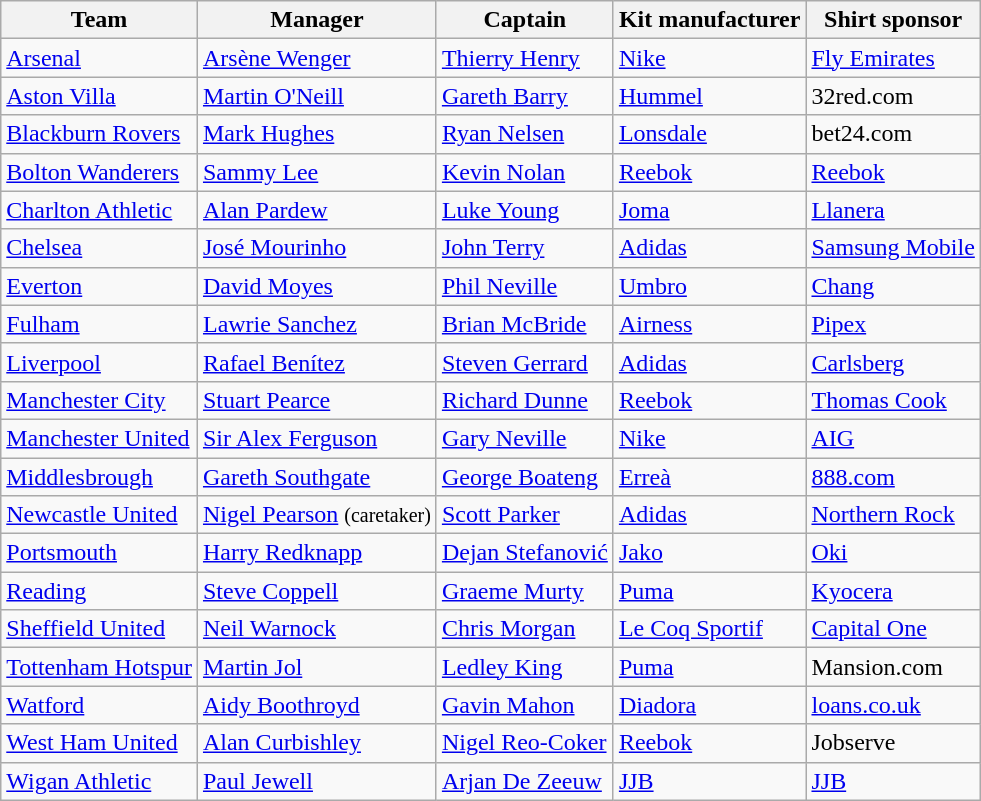<table class="wikitable sortable" style="text-align:">
<tr>
<th>Team</th>
<th>Manager</th>
<th>Captain</th>
<th>Kit manufacturer</th>
<th>Shirt sponsor</th>
</tr>
<tr>
<td><a href='#'>Arsenal</a></td>
<td> <a href='#'>Arsène Wenger</a></td>
<td> <a href='#'>Thierry Henry</a></td>
<td><a href='#'>Nike</a></td>
<td><a href='#'>Fly Emirates</a></td>
</tr>
<tr>
<td><a href='#'>Aston Villa</a></td>
<td> <a href='#'>Martin O'Neill</a></td>
<td> <a href='#'>Gareth Barry</a></td>
<td><a href='#'>Hummel</a></td>
<td>32red.com</td>
</tr>
<tr>
<td><a href='#'>Blackburn Rovers</a></td>
<td> <a href='#'>Mark Hughes</a></td>
<td> <a href='#'>Ryan Nelsen</a></td>
<td><a href='#'>Lonsdale</a></td>
<td>bet24.com</td>
</tr>
<tr>
<td><a href='#'>Bolton Wanderers</a></td>
<td> <a href='#'>Sammy Lee</a></td>
<td> <a href='#'>Kevin Nolan</a></td>
<td><a href='#'>Reebok</a></td>
<td><a href='#'>Reebok</a></td>
</tr>
<tr>
<td><a href='#'>Charlton Athletic</a></td>
<td> <a href='#'>Alan Pardew</a></td>
<td> <a href='#'>Luke Young</a></td>
<td><a href='#'>Joma</a></td>
<td><a href='#'>Llanera</a></td>
</tr>
<tr>
<td><a href='#'>Chelsea</a></td>
<td> <a href='#'>José Mourinho</a></td>
<td> <a href='#'>John Terry</a></td>
<td><a href='#'>Adidas</a></td>
<td><a href='#'>Samsung Mobile</a></td>
</tr>
<tr>
<td><a href='#'>Everton</a></td>
<td> <a href='#'>David Moyes</a></td>
<td> <a href='#'>Phil Neville</a></td>
<td><a href='#'>Umbro</a></td>
<td><a href='#'>Chang</a></td>
</tr>
<tr>
<td><a href='#'>Fulham</a></td>
<td> <a href='#'>Lawrie Sanchez</a></td>
<td> <a href='#'>Brian McBride</a></td>
<td><a href='#'>Airness</a></td>
<td><a href='#'>Pipex</a></td>
</tr>
<tr>
<td><a href='#'>Liverpool</a></td>
<td> <a href='#'>Rafael Benítez</a></td>
<td> <a href='#'>Steven Gerrard</a></td>
<td><a href='#'>Adidas</a></td>
<td><a href='#'>Carlsberg</a></td>
</tr>
<tr>
<td><a href='#'>Manchester City</a></td>
<td> <a href='#'>Stuart Pearce</a></td>
<td> <a href='#'>Richard Dunne</a></td>
<td><a href='#'>Reebok</a></td>
<td><a href='#'>Thomas Cook</a></td>
</tr>
<tr>
<td><a href='#'>Manchester United</a></td>
<td> <a href='#'>Sir Alex Ferguson</a></td>
<td> <a href='#'>Gary Neville</a></td>
<td><a href='#'>Nike</a></td>
<td><a href='#'>AIG</a></td>
</tr>
<tr>
<td><a href='#'>Middlesbrough</a></td>
<td> <a href='#'>Gareth Southgate</a></td>
<td> <a href='#'>George Boateng</a></td>
<td><a href='#'>Erreà</a></td>
<td><a href='#'>888.com</a></td>
</tr>
<tr>
<td><a href='#'>Newcastle United</a></td>
<td> <a href='#'>Nigel Pearson</a> <small>(caretaker)</small></td>
<td> <a href='#'>Scott Parker</a></td>
<td><a href='#'>Adidas</a></td>
<td><a href='#'>Northern Rock</a></td>
</tr>
<tr>
<td><a href='#'>Portsmouth</a></td>
<td> <a href='#'>Harry Redknapp</a></td>
<td> <a href='#'>Dejan Stefanović</a></td>
<td><a href='#'>Jako</a></td>
<td><a href='#'>Oki</a></td>
</tr>
<tr>
<td><a href='#'>Reading</a></td>
<td> <a href='#'>Steve Coppell</a></td>
<td> <a href='#'>Graeme Murty</a></td>
<td><a href='#'>Puma</a></td>
<td><a href='#'>Kyocera</a></td>
</tr>
<tr>
<td><a href='#'>Sheffield United</a></td>
<td> <a href='#'>Neil Warnock</a></td>
<td> <a href='#'>Chris Morgan</a></td>
<td><a href='#'>Le Coq Sportif</a></td>
<td><a href='#'>Capital One</a></td>
</tr>
<tr>
<td><a href='#'>Tottenham Hotspur</a></td>
<td> <a href='#'>Martin Jol</a></td>
<td> <a href='#'>Ledley King</a></td>
<td><a href='#'>Puma</a></td>
<td>Mansion.com</td>
</tr>
<tr>
<td><a href='#'>Watford</a></td>
<td> <a href='#'>Aidy Boothroyd</a></td>
<td> <a href='#'>Gavin Mahon</a></td>
<td><a href='#'>Diadora</a></td>
<td><a href='#'>loans.co.uk</a></td>
</tr>
<tr>
<td><a href='#'>West Ham United</a></td>
<td> <a href='#'>Alan Curbishley</a></td>
<td> <a href='#'>Nigel Reo-Coker</a></td>
<td><a href='#'>Reebok</a></td>
<td>Jobserve</td>
</tr>
<tr>
<td><a href='#'>Wigan Athletic</a></td>
<td> <a href='#'>Paul Jewell</a></td>
<td> <a href='#'>Arjan De Zeeuw</a></td>
<td><a href='#'>JJB</a></td>
<td><a href='#'>JJB</a></td>
</tr>
</table>
